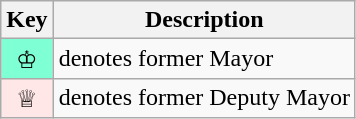<table class="wikitable">
<tr>
<th>Key</th>
<th>Description</th>
</tr>
<tr>
<td align=center bgcolor=#7FFFD4>♔</td>
<td>denotes former Mayor</td>
</tr>
<tr>
<td align=center bgcolor=#FEE7E6>♕</td>
<td>denotes former Deputy Mayor</td>
</tr>
</table>
